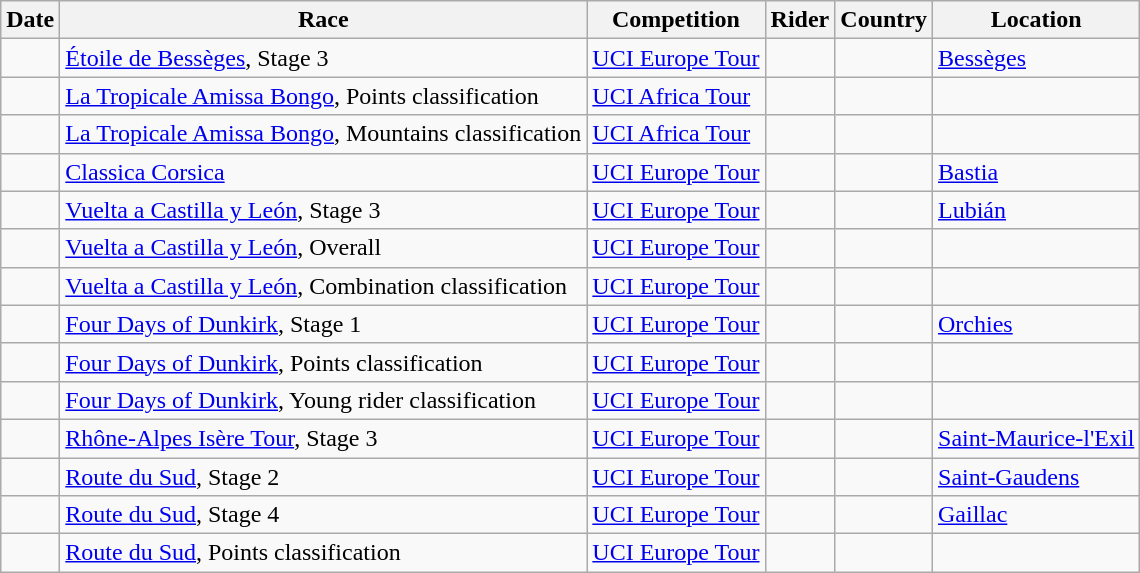<table class="wikitable sortable">
<tr>
<th>Date</th>
<th>Race</th>
<th>Competition</th>
<th>Rider</th>
<th>Country</th>
<th>Location</th>
</tr>
<tr>
<td></td>
<td><a href='#'>Étoile de Bessèges</a>, Stage 3</td>
<td><a href='#'>UCI Europe Tour</a></td>
<td></td>
<td></td>
<td><a href='#'>Bessèges</a></td>
</tr>
<tr>
<td></td>
<td><a href='#'>La Tropicale Amissa Bongo</a>, Points classification</td>
<td><a href='#'>UCI Africa Tour</a></td>
<td></td>
<td></td>
<td></td>
</tr>
<tr>
<td></td>
<td><a href='#'>La Tropicale Amissa Bongo</a>, Mountains classification</td>
<td><a href='#'>UCI Africa Tour</a></td>
<td></td>
<td></td>
<td></td>
</tr>
<tr>
<td></td>
<td><a href='#'>Classica Corsica</a></td>
<td><a href='#'>UCI Europe Tour</a></td>
<td></td>
<td></td>
<td><a href='#'>Bastia</a></td>
</tr>
<tr>
<td></td>
<td><a href='#'>Vuelta a Castilla y León</a>, Stage 3</td>
<td><a href='#'>UCI Europe Tour</a></td>
<td></td>
<td></td>
<td><a href='#'>Lubián</a></td>
</tr>
<tr>
<td></td>
<td><a href='#'>Vuelta a Castilla y León</a>, Overall</td>
<td><a href='#'>UCI Europe Tour</a></td>
<td></td>
<td></td>
<td></td>
</tr>
<tr>
<td></td>
<td><a href='#'>Vuelta a Castilla y León</a>, Combination classification</td>
<td><a href='#'>UCI Europe Tour</a></td>
<td></td>
<td></td>
<td></td>
</tr>
<tr>
<td></td>
<td><a href='#'>Four Days of Dunkirk</a>, Stage 1</td>
<td><a href='#'>UCI Europe Tour</a></td>
<td></td>
<td></td>
<td><a href='#'>Orchies</a></td>
</tr>
<tr>
<td></td>
<td><a href='#'>Four Days of Dunkirk</a>, Points classification</td>
<td><a href='#'>UCI Europe Tour</a></td>
<td></td>
<td></td>
<td></td>
</tr>
<tr>
<td></td>
<td><a href='#'>Four Days of Dunkirk</a>, Young rider classification</td>
<td><a href='#'>UCI Europe Tour</a></td>
<td></td>
<td></td>
<td></td>
</tr>
<tr>
<td></td>
<td><a href='#'>Rhône-Alpes Isère Tour</a>, Stage 3</td>
<td><a href='#'>UCI Europe Tour</a></td>
<td></td>
<td></td>
<td><a href='#'>Saint-Maurice-l'Exil</a></td>
</tr>
<tr>
<td></td>
<td><a href='#'>Route du Sud</a>, Stage 2</td>
<td><a href='#'>UCI Europe Tour</a></td>
<td></td>
<td></td>
<td><a href='#'>Saint-Gaudens</a></td>
</tr>
<tr>
<td></td>
<td><a href='#'>Route du Sud</a>, Stage 4</td>
<td><a href='#'>UCI Europe Tour</a></td>
<td></td>
<td></td>
<td><a href='#'>Gaillac</a></td>
</tr>
<tr>
<td></td>
<td><a href='#'>Route du Sud</a>, Points classification</td>
<td><a href='#'>UCI Europe Tour</a></td>
<td></td>
<td></td>
<td></td>
</tr>
</table>
